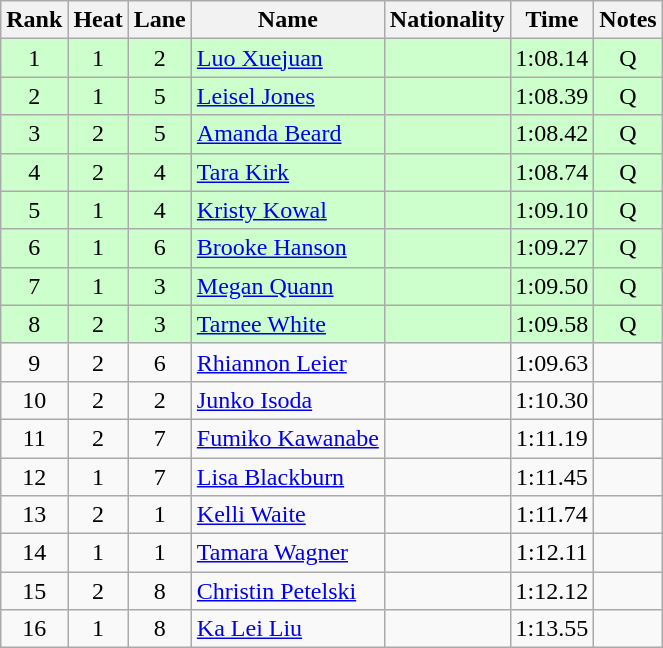<table class="wikitable sortable" style="text-align:center">
<tr>
<th>Rank</th>
<th>Heat</th>
<th>Lane</th>
<th>Name</th>
<th>Nationality</th>
<th>Time</th>
<th>Notes</th>
</tr>
<tr bgcolor=ccffcc>
<td>1</td>
<td>1</td>
<td>2</td>
<td align=left><a href='#'>Luo Xuejuan</a></td>
<td align=left></td>
<td>1:08.14</td>
<td>Q</td>
</tr>
<tr bgcolor=ccffcc>
<td>2</td>
<td>1</td>
<td>5</td>
<td align=left><a href='#'>Leisel Jones</a></td>
<td align=left></td>
<td>1:08.39</td>
<td>Q</td>
</tr>
<tr bgcolor=ccffcc>
<td>3</td>
<td>2</td>
<td>5</td>
<td align=left><a href='#'>Amanda Beard</a></td>
<td align=left></td>
<td>1:08.42</td>
<td>Q</td>
</tr>
<tr bgcolor=ccffcc>
<td>4</td>
<td>2</td>
<td>4</td>
<td align=left><a href='#'>Tara Kirk</a></td>
<td align=left></td>
<td>1:08.74</td>
<td>Q</td>
</tr>
<tr bgcolor=ccffcc>
<td>5</td>
<td>1</td>
<td>4</td>
<td align=left><a href='#'>Kristy Kowal</a></td>
<td align=left></td>
<td>1:09.10</td>
<td>Q</td>
</tr>
<tr bgcolor=ccffcc>
<td>6</td>
<td>1</td>
<td>6</td>
<td align=left><a href='#'>Brooke Hanson</a></td>
<td align=left></td>
<td>1:09.27</td>
<td>Q</td>
</tr>
<tr bgcolor=ccffcc>
<td>7</td>
<td>1</td>
<td>3</td>
<td align=left><a href='#'>Megan Quann</a></td>
<td align=left></td>
<td>1:09.50</td>
<td>Q</td>
</tr>
<tr bgcolor=ccffcc>
<td>8</td>
<td>2</td>
<td>3</td>
<td align=left><a href='#'>Tarnee White</a></td>
<td align=left></td>
<td>1:09.58</td>
<td>Q</td>
</tr>
<tr>
<td>9</td>
<td>2</td>
<td>6</td>
<td align=left><a href='#'>Rhiannon Leier</a></td>
<td align=left></td>
<td>1:09.63</td>
<td></td>
</tr>
<tr>
<td>10</td>
<td>2</td>
<td>2</td>
<td align=left><a href='#'>Junko Isoda</a></td>
<td align=left></td>
<td>1:10.30</td>
<td></td>
</tr>
<tr>
<td>11</td>
<td>2</td>
<td>7</td>
<td align=left><a href='#'>Fumiko Kawanabe</a></td>
<td align=left></td>
<td>1:11.19</td>
<td></td>
</tr>
<tr>
<td>12</td>
<td>1</td>
<td>7</td>
<td align=left><a href='#'>Lisa Blackburn</a></td>
<td align=left></td>
<td>1:11.45</td>
<td></td>
</tr>
<tr>
<td>13</td>
<td>2</td>
<td>1</td>
<td align=left><a href='#'>Kelli Waite</a></td>
<td align=left></td>
<td>1:11.74</td>
<td></td>
</tr>
<tr>
<td>14</td>
<td>1</td>
<td>1</td>
<td align=left><a href='#'>Tamara Wagner</a></td>
<td align=left></td>
<td>1:12.11</td>
<td></td>
</tr>
<tr>
<td>15</td>
<td>2</td>
<td>8</td>
<td align=left><a href='#'>Christin Petelski</a></td>
<td align=left></td>
<td>1:12.12</td>
<td></td>
</tr>
<tr>
<td>16</td>
<td>1</td>
<td>8</td>
<td align=left><a href='#'>Ka Lei Liu</a></td>
<td align=left></td>
<td>1:13.55</td>
<td></td>
</tr>
</table>
